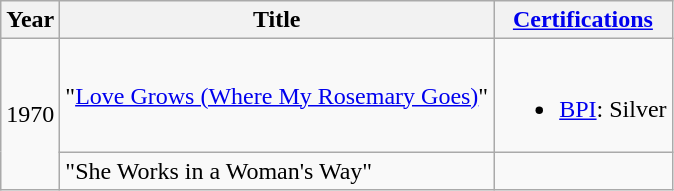<table class="wikitable">
<tr>
<th>Year</th>
<th>Title</th>
<th><a href='#'>Certifications</a></th>
</tr>
<tr>
<td rowspan="2">1970</td>
<td>"<a href='#'>Love Grows (Where My Rosemary Goes)</a>"</td>
<td><br><ul><li><a href='#'>BPI</a>: Silver</li></ul></td>
</tr>
<tr>
<td>"She Works in a Woman's Way"</td>
<td></td>
</tr>
</table>
